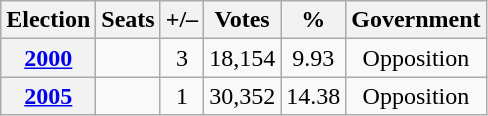<table class="wikitable" style="text-align:center">
<tr>
<th>Election</th>
<th>Seats</th>
<th>+/–</th>
<th>Votes</th>
<th>%</th>
<th>Government</th>
</tr>
<tr>
<th><a href='#'>2000</a></th>
<td></td>
<td> 3</td>
<td>18,154</td>
<td>9.93</td>
<td>Opposition</td>
</tr>
<tr>
<th><a href='#'>2005</a></th>
<td></td>
<td> 1</td>
<td>30,352</td>
<td>14.38</td>
<td>Opposition</td>
</tr>
</table>
